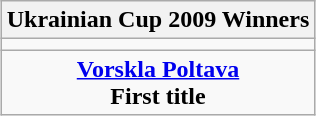<table class="wikitable" style="text-align: center; margin: 0 auto;">
<tr>
<th>Ukrainian Cup 2009 Winners</th>
</tr>
<tr>
<td></td>
</tr>
<tr>
<td><strong><a href='#'>Vorskla Poltava</a></strong><br><strong>First title</strong></td>
</tr>
</table>
